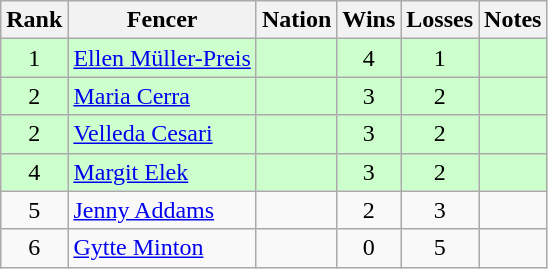<table class="wikitable sortable" style="text-align: center;">
<tr>
<th>Rank</th>
<th>Fencer</th>
<th>Nation</th>
<th>Wins</th>
<th>Losses</th>
<th>Notes</th>
</tr>
<tr style="background:#cfc;">
<td>1</td>
<td align=left><a href='#'>Ellen Müller-Preis</a></td>
<td align=left></td>
<td>4</td>
<td>1</td>
<td></td>
</tr>
<tr style="background:#cfc;">
<td>2</td>
<td align=left><a href='#'>Maria Cerra</a></td>
<td align=left></td>
<td>3</td>
<td>2</td>
<td></td>
</tr>
<tr style="background:#cfc;">
<td>2</td>
<td align=left><a href='#'>Velleda Cesari</a></td>
<td align=left></td>
<td>3</td>
<td>2</td>
<td></td>
</tr>
<tr style="background:#cfc;">
<td>4</td>
<td align=left><a href='#'>Margit Elek</a></td>
<td align=left></td>
<td>3</td>
<td>2</td>
<td></td>
</tr>
<tr>
<td>5</td>
<td align=left><a href='#'>Jenny Addams</a></td>
<td align=left></td>
<td>2</td>
<td>3</td>
<td></td>
</tr>
<tr>
<td>6</td>
<td align=left><a href='#'>Gytte Minton</a></td>
<td align=left></td>
<td>0</td>
<td>5</td>
<td></td>
</tr>
</table>
